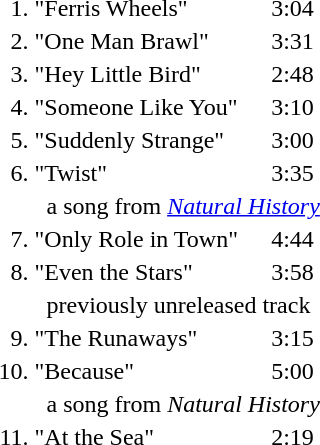<table style="background: transparent; margin: auto auto auto 2em;">
<tr>
<td align="right">1.</td>
<td>"Ferris Wheels"</td>
<td>3:04</td>
</tr>
<tr>
<td align="right">2.</td>
<td>"One Man Brawl"</td>
<td>3:31</td>
</tr>
<tr>
<td align="right">3.</td>
<td>"Hey Little Bird"</td>
<td>2:48</td>
</tr>
<tr>
<td align="right">4.</td>
<td>"Someone Like You"</td>
<td>3:10</td>
</tr>
<tr>
<td align="right">5.</td>
<td>"Suddenly Strange"</td>
<td>3:00</td>
</tr>
<tr>
<td align="right">6.</td>
<td>"Twist"</td>
<td>3:35</td>
</tr>
<tr>
<td></td>
<td colspan="2">  a song from <em><a href='#'>Natural History</a></em></td>
</tr>
<tr>
<td align="right">7.</td>
<td>"Only Role in Town"</td>
<td>4:44</td>
</tr>
<tr>
<td align="right">8.</td>
<td>"Even the Stars"</td>
<td>3:58</td>
</tr>
<tr>
<td></td>
<td colspan="2">  previously unreleased track</td>
</tr>
<tr>
<td align="right">9.</td>
<td>"The Runaways"</td>
<td>3:15</td>
</tr>
<tr>
<td align="right">10.</td>
<td>"Because"</td>
<td>5:00</td>
</tr>
<tr>
<td></td>
<td colspan="2">  a song from <em>Natural History</em></td>
</tr>
<tr>
<td align="right">11.</td>
<td>"At the Sea"</td>
<td>2:19</td>
</tr>
<tr>
</tr>
</table>
